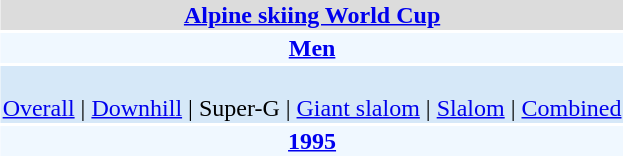<table align="right" class="toccolours" style="margin: 0 0 1em 1em;">
<tr>
<td colspan="2" align=center bgcolor=Gainsboro><strong><a href='#'>Alpine skiing World Cup</a></strong></td>
</tr>
<tr>
<td colspan="2" align=center bgcolor=AliceBlue><strong><a href='#'>Men</a></strong></td>
</tr>
<tr>
<td colspan="2" align=center bgcolor=D6E8F8><br><a href='#'>Overall</a> | 
<a href='#'>Downhill</a> | 
Super-G | 
<a href='#'>Giant slalom</a> | 
<a href='#'>Slalom</a> | 
<a href='#'>Combined</a></td>
</tr>
<tr>
<td colspan="2" align=center bgcolor=AliceBlue><strong><a href='#'>1995</a></strong></td>
</tr>
</table>
